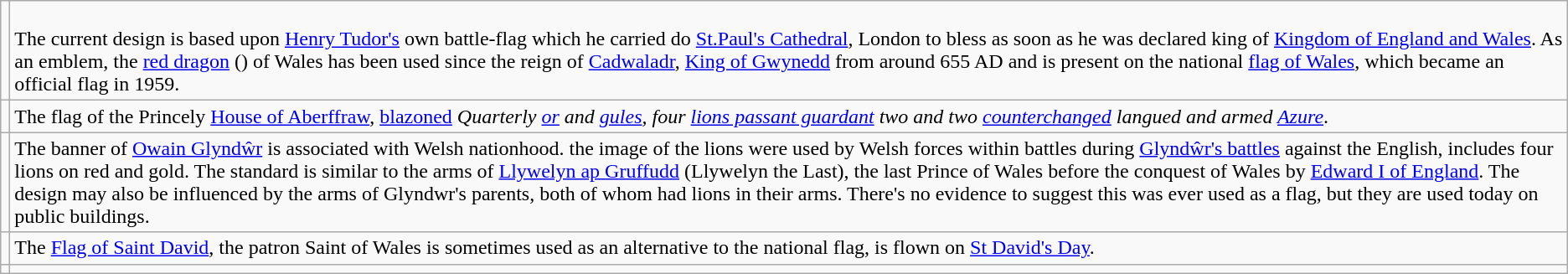<table class="wikitable">
<tr>
<td></td>
<td><br>The current design is based upon <a href='#'>Henry Tudor's</a> own battle-flag which he carried do <a href='#'>St.Paul's Cathedral</a>, London to bless as soon as he was declared king of <a href='#'>Kingdom of England and Wales</a>. As an emblem, the <a href='#'>red dragon</a> () of Wales has been used since the reign of <a href='#'>Cadwaladr</a>, <a href='#'>King of Gwynedd</a> from around 655 AD and is present on the national <a href='#'>flag of Wales</a>, which became an official flag in 1959.</td>
</tr>
<tr>
<td></td>
<td>The flag of the Princely <a href='#'>House of Aberffraw</a>, <a href='#'>blazoned</a> <em>Quarterly <a href='#'>or</a> and <a href='#'>gules</a>, four <a href='#'>lions passant guardant</a> two and two <a href='#'>counterchanged</a> langued and armed <a href='#'>Azure</a></em>.</td>
</tr>
<tr>
<td></td>
<td>The banner of <a href='#'>Owain Glyndŵr</a> is associated with Welsh nationhood. the image of the lions were used by Welsh forces within battles during <a href='#'>Glyndŵr's battles</a> against the English, includes four lions on red and gold. The standard is similar to the arms of <a href='#'>Llywelyn ap Gruffudd</a> (Llywelyn the Last), the last Prince of Wales before the conquest of Wales by <a href='#'>Edward I of England</a>. The design may also be influenced by the arms of Glyndwr's parents, both of whom had lions in their arms. There's no evidence to suggest this was ever used as a flag, but they are used today on public buildings.</td>
</tr>
<tr>
<td></td>
<td>The <a href='#'>Flag of Saint David</a>, the patron Saint of Wales is sometimes used as an alternative to the national flag, is flown on <a href='#'>St David's Day</a>.</td>
</tr>
<tr>
<td></td>
<td></td>
</tr>
</table>
